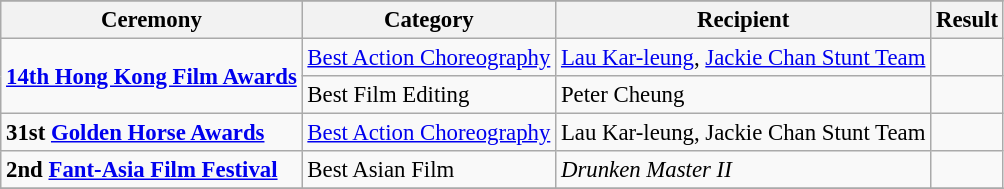<table class="wikitable sortable plainrowheaders" style="font-size:95%">
<tr style="background:#ccc; text-align:center;">
</tr>
<tr>
<th scope="col">Ceremony</th>
<th scope="col">Category</th>
<th scope="col">Recipient</th>
<th scope="col">Result</th>
</tr>
<tr>
<td rowspan=2><strong><a href='#'>14th Hong Kong Film Awards</a></strong></td>
<td><a href='#'>Best Action Choreography</a></td>
<td><a href='#'>Lau Kar-leung</a>, <a href='#'>Jackie Chan Stunt Team</a></td>
<td></td>
</tr>
<tr>
<td>Best Film Editing</td>
<td>Peter Cheung</td>
<td></td>
</tr>
<tr>
<td><strong>31st <a href='#'>Golden Horse Awards</a></strong></td>
<td><a href='#'>Best Action Choreography</a></td>
<td>Lau Kar-leung, Jackie Chan Stunt Team</td>
<td></td>
</tr>
<tr>
<td><strong>2nd <a href='#'>Fant-Asia Film Festival</a></strong></td>
<td>Best Asian Film</td>
<td><em>Drunken Master II</em></td>
<td></td>
</tr>
<tr>
</tr>
</table>
